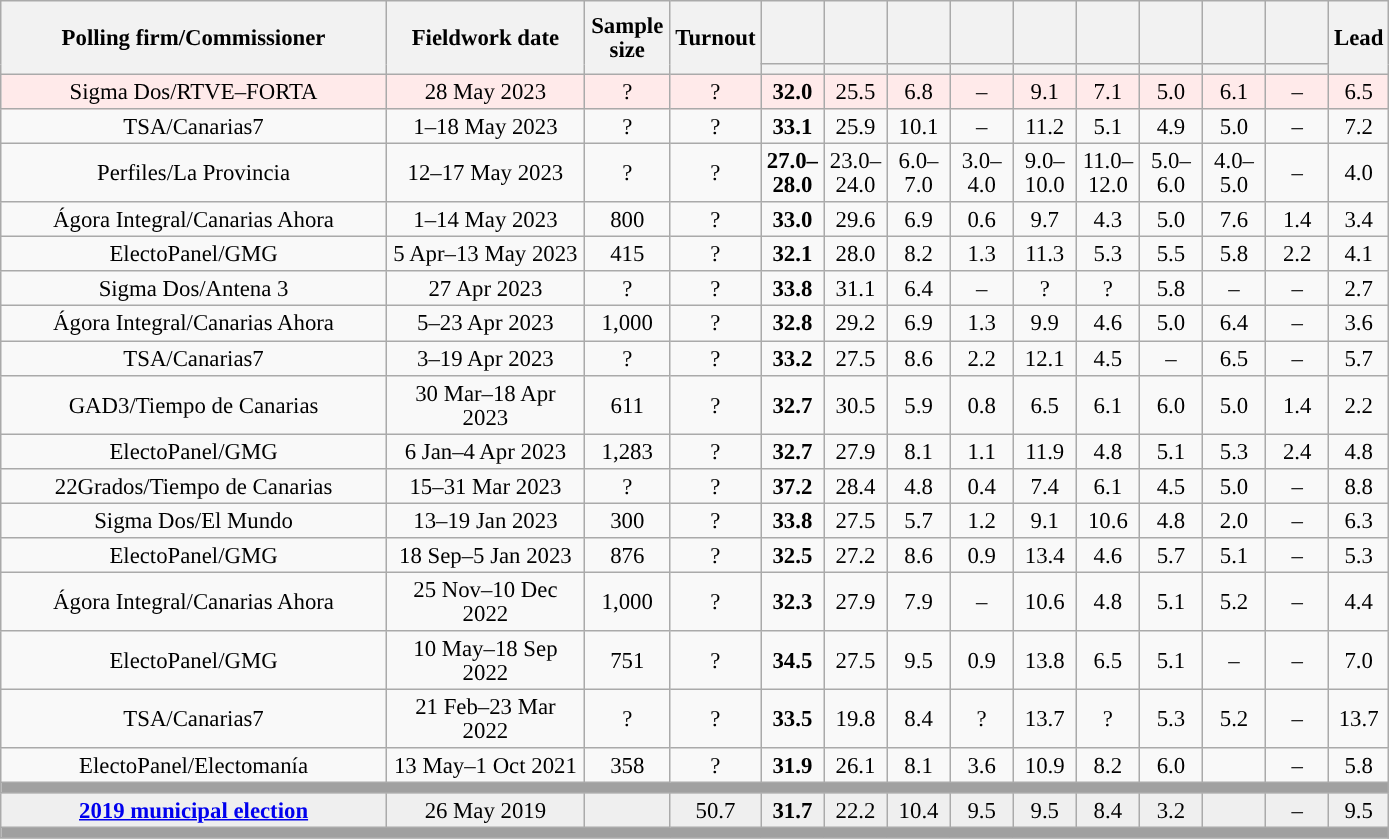<table class="wikitable collapsible collapsed" style="text-align:center; font-size:95%; line-height:16px;">
<tr style="height:42px;">
<th style="width:250px;" rowspan="2">Polling firm/Commissioner</th>
<th style="width:125px;" rowspan="2">Fieldwork date</th>
<th style="width:50px;" rowspan="2">Sample size</th>
<th style="width:45px;" rowspan="2">Turnout</th>
<th style="width:35px;"></th>
<th style="width:35px;"></th>
<th style="width:35px;"></th>
<th style="width:35px;"></th>
<th style="width:35px;"></th>
<th style="width:35px;"></th>
<th style="width:35px;"></th>
<th style="width:35px;"></th>
<th style="width:35px;"></th>
<th style="width:30px;" rowspan="2">Lead</th>
</tr>
<tr>
<th style="color:inherit;background:"></th>
<th style="color:inherit;background:"></th>
<th style="color:inherit;background:"></th>
<th style="color:inherit;background:"></th>
<th style="color:inherit;background:"></th>
<th style="color:inherit;background:"></th>
<th style="color:inherit;background:"></th>
<th style="color:inherit;background:"></th>
<th style="color:inherit;background:"></th>
</tr>
<tr style="background:#FFEAEA;">
<td>Sigma Dos/RTVE–FORTA</td>
<td>28 May 2023</td>
<td>?</td>
<td>?</td>
<td><strong>32.0</strong><br></td>
<td>25.5<br></td>
<td>6.8<br></td>
<td>–</td>
<td>9.1<br></td>
<td>7.1<br></td>
<td>5.0<br></td>
<td>6.1<br></td>
<td>–</td>
<td style="background:">6.5</td>
</tr>
<tr>
<td>TSA/Canarias7</td>
<td>1–18 May 2023</td>
<td>?</td>
<td>?</td>
<td><strong>33.1</strong><br></td>
<td>25.9<br></td>
<td>10.1<br></td>
<td>–</td>
<td>11.2<br></td>
<td>5.1<br></td>
<td>4.9<br></td>
<td>5.0<br></td>
<td>–</td>
<td style="background:">7.2</td>
</tr>
<tr>
<td>Perfiles/La Provincia</td>
<td>12–17 May 2023</td>
<td>?</td>
<td>?</td>
<td><strong>27.0–<br>28.0</strong><br></td>
<td>23.0–<br>24.0<br></td>
<td>6.0–<br>7.0<br></td>
<td>3.0–<br>4.0<br></td>
<td>9.0–<br>10.0<br></td>
<td>11.0–<br>12.0<br></td>
<td>5.0–<br>6.0<br></td>
<td>4.0–<br>5.0<br></td>
<td>–</td>
<td style="background:">4.0</td>
</tr>
<tr>
<td>Ágora Integral/Canarias Ahora</td>
<td>1–14 May 2023</td>
<td>800</td>
<td>?</td>
<td><strong>33.0</strong><br></td>
<td>29.6<br></td>
<td>6.9<br></td>
<td>0.6<br></td>
<td>9.7<br></td>
<td>4.3<br></td>
<td>5.0<br></td>
<td>7.6<br></td>
<td>1.4<br></td>
<td style="background:">3.4</td>
</tr>
<tr>
<td>ElectoPanel/GMG</td>
<td>5 Apr–13 May 2023</td>
<td>415</td>
<td>?</td>
<td><strong>32.1</strong><br></td>
<td>28.0<br></td>
<td>8.2<br></td>
<td>1.3<br></td>
<td>11.3<br></td>
<td>5.3<br></td>
<td>5.5<br></td>
<td>5.8<br></td>
<td>2.2<br></td>
<td style="background:">4.1</td>
</tr>
<tr>
<td>Sigma Dos/Antena 3</td>
<td>27 Apr 2023</td>
<td>?</td>
<td>?</td>
<td><strong>33.8</strong><br></td>
<td>31.1<br></td>
<td>6.4<br></td>
<td>–</td>
<td>?<br></td>
<td>?<br></td>
<td>5.8<br></td>
<td>–</td>
<td>–</td>
<td style="background:">2.7</td>
</tr>
<tr>
<td>Ágora Integral/Canarias Ahora</td>
<td>5–23 Apr 2023</td>
<td>1,000</td>
<td>?</td>
<td><strong>32.8</strong><br></td>
<td>29.2<br></td>
<td>6.9<br></td>
<td>1.3<br></td>
<td>9.9<br></td>
<td>4.6<br></td>
<td>5.0<br></td>
<td>6.4<br></td>
<td>–</td>
<td style="background:">3.6</td>
</tr>
<tr>
<td>TSA/Canarias7</td>
<td>3–19 Apr 2023</td>
<td>?</td>
<td>?</td>
<td><strong>33.2</strong><br></td>
<td>27.5<br></td>
<td>8.6<br></td>
<td>2.2<br></td>
<td>12.1<br></td>
<td>4.5<br></td>
<td>–</td>
<td>6.5<br></td>
<td>–</td>
<td style="background:">5.7</td>
</tr>
<tr>
<td>GAD3/Tiempo de Canarias</td>
<td>30 Mar–18 Apr 2023</td>
<td>611</td>
<td>?</td>
<td><strong>32.7</strong><br></td>
<td>30.5<br></td>
<td>5.9<br></td>
<td>0.8<br></td>
<td>6.5<br></td>
<td>6.1<br></td>
<td>6.0<br></td>
<td>5.0<br></td>
<td>1.4<br></td>
<td style="background:">2.2</td>
</tr>
<tr>
<td>ElectoPanel/GMG</td>
<td>6 Jan–4 Apr 2023</td>
<td>1,283</td>
<td>?</td>
<td><strong>32.7</strong><br></td>
<td>27.9<br></td>
<td>8.1<br></td>
<td>1.1<br></td>
<td>11.9<br></td>
<td>4.8<br></td>
<td>5.1<br></td>
<td>5.3<br></td>
<td>2.4<br></td>
<td style="background:">4.8</td>
</tr>
<tr>
<td>22Grados/Tiempo de Canarias</td>
<td>15–31 Mar 2023</td>
<td>?</td>
<td>?</td>
<td><strong>37.2</strong><br></td>
<td>28.4<br></td>
<td>4.8<br></td>
<td>0.4<br></td>
<td>7.4<br></td>
<td>6.1<br></td>
<td>4.5<br></td>
<td>5.0<br></td>
<td>–</td>
<td style="background:">8.8</td>
</tr>
<tr>
<td>Sigma Dos/El Mundo</td>
<td>13–19 Jan 2023</td>
<td>300</td>
<td>?</td>
<td><strong>33.8</strong><br></td>
<td>27.5<br></td>
<td>5.7<br></td>
<td>1.2<br></td>
<td>9.1<br></td>
<td>10.6<br></td>
<td>4.8<br></td>
<td>2.0<br></td>
<td>–</td>
<td style="background:">6.3</td>
</tr>
<tr>
<td>ElectoPanel/GMG</td>
<td>18 Sep–5 Jan 2023</td>
<td>876</td>
<td>?</td>
<td><strong>32.5</strong><br></td>
<td>27.2<br></td>
<td>8.6<br></td>
<td>0.9<br></td>
<td>13.4<br></td>
<td>4.6<br></td>
<td>5.7<br></td>
<td>5.1<br></td>
<td>–</td>
<td style="background:">5.3</td>
</tr>
<tr>
<td>Ágora Integral/Canarias Ahora</td>
<td>25 Nov–10 Dec 2022</td>
<td>1,000</td>
<td>?</td>
<td><strong>32.3</strong><br></td>
<td>27.9<br></td>
<td>7.9<br></td>
<td>–</td>
<td>10.6<br></td>
<td>4.8<br></td>
<td>5.1<br></td>
<td>5.2<br></td>
<td>–</td>
<td style="background:">4.4</td>
</tr>
<tr>
<td>ElectoPanel/GMG</td>
<td>10 May–18 Sep 2022</td>
<td>751</td>
<td>?</td>
<td><strong>34.5</strong><br></td>
<td>27.5<br></td>
<td>9.5<br></td>
<td>0.9<br></td>
<td>13.8<br></td>
<td>6.5<br></td>
<td>5.1<br></td>
<td>–</td>
<td>–</td>
<td style="background:">7.0</td>
</tr>
<tr>
<td>TSA/Canarias7</td>
<td>21 Feb–23 Mar 2022</td>
<td>?</td>
<td>?</td>
<td><strong>33.5</strong><br></td>
<td>19.8<br></td>
<td>8.4<br></td>
<td>?<br></td>
<td>13.7<br></td>
<td>?<br></td>
<td>5.3<br></td>
<td>5.2<br></td>
<td>–</td>
<td style="background:">13.7</td>
</tr>
<tr>
<td>ElectoPanel/Electomanía</td>
<td>13 May–1 Oct 2021</td>
<td>358</td>
<td>?</td>
<td><strong>31.9</strong><br></td>
<td>26.1<br></td>
<td>8.1<br></td>
<td>3.6<br></td>
<td>10.9<br></td>
<td>8.2<br></td>
<td>6.0<br></td>
<td></td>
<td>–</td>
<td style="background:">5.8</td>
</tr>
<tr>
<td colspan="14" style="background:#A0A0A0"></td>
</tr>
<tr style="background:#EFEFEF;">
<td><strong><a href='#'>2019 municipal election</a></strong></td>
<td>26 May 2019</td>
<td></td>
<td>50.7</td>
<td><strong>31.7</strong><br></td>
<td>22.2<br></td>
<td>10.4<br></td>
<td>9.5<br></td>
<td>9.5<br></td>
<td>8.4<br></td>
<td>3.2<br></td>
<td></td>
<td>–</td>
<td style="background:">9.5</td>
</tr>
<tr>
<td colspan="14" style="background:#A0A0A0"></td>
</tr>
</table>
